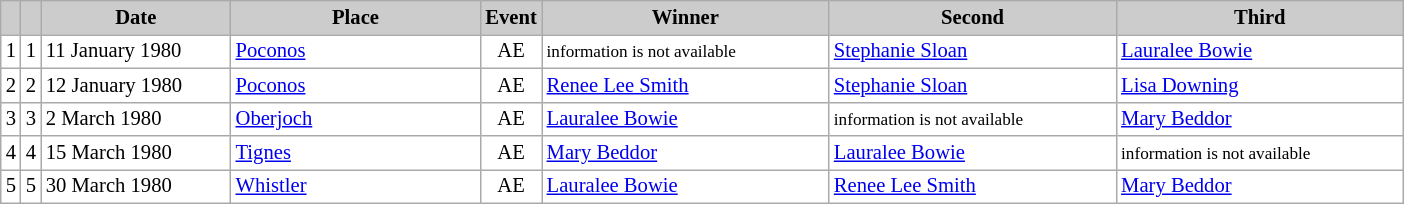<table class="wikitable plainrowheaders" style="background:#fff; font-size:86%; line-height:16px; border:grey solid 1px; border-collapse:collapse;">
<tr style="background:#ccc; text-align:center;">
<th scope="col" style="background:#ccc; width=20 px;"></th>
<th scope="col" style="background:#ccc; width=30 px;"></th>
<th scope="col" style="background:#ccc; width:120px;">Date</th>
<th scope="col" style="background:#ccc; width:160px;">Place</th>
<th scope="col" style="background:#ccc; width:15px;">Event</th>
<th scope="col" style="background:#ccc; width:185px;">Winner</th>
<th scope="col" style="background:#ccc; width:185px;">Second</th>
<th scope="col" style="background:#ccc; width:185px;">Third</th>
</tr>
<tr>
<td align=center>1</td>
<td align=center>1</td>
<td>11 January 1980</td>
<td> <a href='#'>Poconos</a></td>
<td align=center>AE</td>
<td> <small>information is not available</small></td>
<td> <a href='#'>Stephanie Sloan</a></td>
<td> <a href='#'>Lauralee Bowie</a></td>
</tr>
<tr>
<td align=center>2</td>
<td align=center>2</td>
<td>12 January 1980</td>
<td> <a href='#'>Poconos</a></td>
<td align=center>AE</td>
<td> <a href='#'>Renee Lee Smith</a></td>
<td> <a href='#'>Stephanie Sloan</a></td>
<td> <a href='#'>Lisa Downing</a></td>
</tr>
<tr>
<td align=center>3</td>
<td align=center>3</td>
<td>2 March 1980</td>
<td> <a href='#'>Oberjoch</a></td>
<td align=center>AE</td>
<td> <a href='#'>Lauralee Bowie</a></td>
<td> <small>information is not available</small></td>
<td> <a href='#'>Mary Beddor</a></td>
</tr>
<tr>
<td align=center>4</td>
<td align=center>4</td>
<td>15 March 1980</td>
<td> <a href='#'>Tignes</a></td>
<td align=center>AE</td>
<td> <a href='#'>Mary Beddor</a></td>
<td> <a href='#'>Lauralee Bowie</a></td>
<td> <small>information is not available</small></td>
</tr>
<tr>
<td align=center>5</td>
<td align=center>5</td>
<td>30 March 1980</td>
<td> <a href='#'>Whistler</a></td>
<td align=center>AE</td>
<td> <a href='#'>Lauralee Bowie</a></td>
<td> <a href='#'>Renee Lee Smith</a></td>
<td> <a href='#'>Mary Beddor</a></td>
</tr>
</table>
